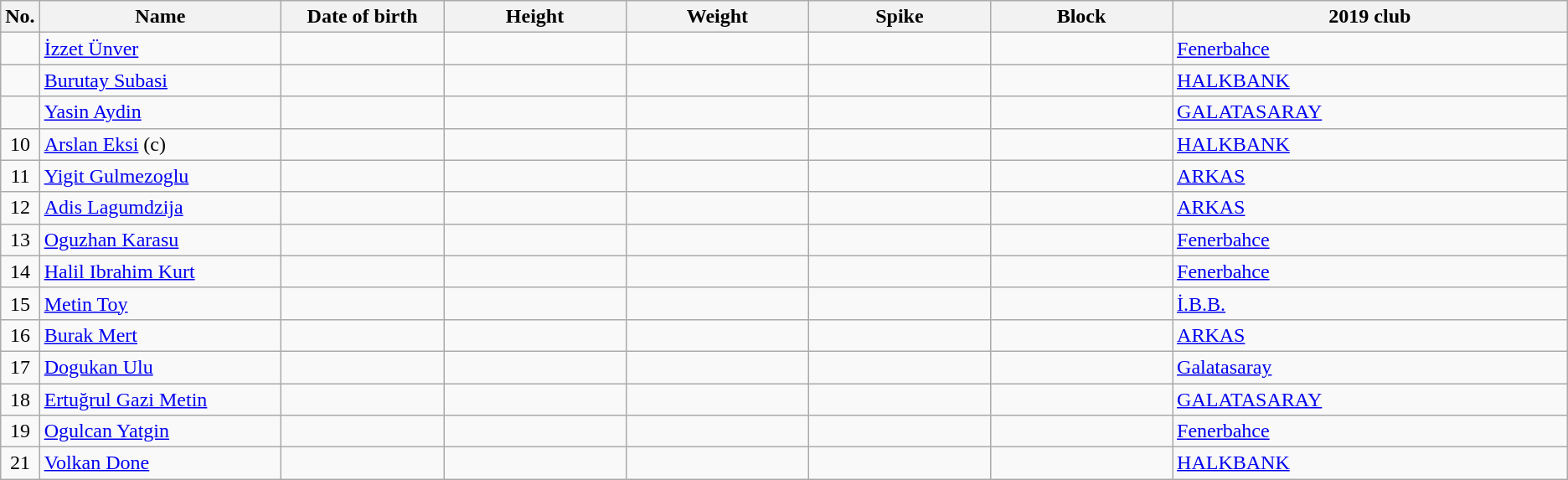<table class="wikitable sortable" style="font-size:100%; text-align:center;">
<tr>
<th>No.</th>
<th style="width:12em">Name</th>
<th style="width:8em">Date of birth</th>
<th style="width:9em">Height</th>
<th style="width:9em">Weight</th>
<th style="width:9em">Spike</th>
<th style="width:9em">Block</th>
<th style="width:20em">2019 club</th>
</tr>
<tr>
<td></td>
<td align=left><a href='#'>İzzet Ünver</a></td>
<td align=right></td>
<td></td>
<td></td>
<td></td>
<td></td>
<td align=left> <a href='#'>Fenerbahce</a></td>
</tr>
<tr>
<td></td>
<td align=left><a href='#'>Burutay Subasi</a></td>
<td align=right></td>
<td></td>
<td></td>
<td></td>
<td></td>
<td align=left> <a href='#'>HALKBANK</a></td>
</tr>
<tr>
<td></td>
<td align=left><a href='#'>Yasin Aydin</a></td>
<td align=right></td>
<td></td>
<td></td>
<td></td>
<td></td>
<td align=left> <a href='#'>GALATASARAY</a></td>
</tr>
<tr>
<td>10</td>
<td align=left><a href='#'>Arslan Eksi</a> (c)</td>
<td align=right></td>
<td></td>
<td></td>
<td></td>
<td></td>
<td align=left> <a href='#'>HALKBANK</a></td>
</tr>
<tr>
<td>11</td>
<td align=left><a href='#'>Yigit Gulmezoglu</a></td>
<td align=right></td>
<td></td>
<td></td>
<td></td>
<td></td>
<td align=left> <a href='#'>ARKAS</a></td>
</tr>
<tr>
<td>12</td>
<td align=left><a href='#'>Adis Lagumdzija</a></td>
<td align=right></td>
<td></td>
<td></td>
<td></td>
<td></td>
<td align=left> <a href='#'>ARKAS</a></td>
</tr>
<tr>
<td>13</td>
<td align=left><a href='#'>Oguzhan Karasu</a></td>
<td align=right></td>
<td></td>
<td></td>
<td></td>
<td></td>
<td align=left> <a href='#'>Fenerbahce</a></td>
</tr>
<tr>
<td>14</td>
<td align=left><a href='#'>Halil Ibrahim Kurt</a></td>
<td align=right></td>
<td></td>
<td></td>
<td></td>
<td></td>
<td align=left> <a href='#'>Fenerbahce</a></td>
</tr>
<tr>
<td>15</td>
<td align=left><a href='#'>Metin Toy</a></td>
<td align=right></td>
<td></td>
<td></td>
<td></td>
<td></td>
<td align=left> <a href='#'>İ.B.B.</a></td>
</tr>
<tr>
<td>16</td>
<td align=left><a href='#'>Burak Mert</a></td>
<td align=right></td>
<td></td>
<td></td>
<td></td>
<td></td>
<td align=left> <a href='#'>ARKAS</a></td>
</tr>
<tr>
<td>17</td>
<td align=left><a href='#'>Dogukan Ulu</a></td>
<td align=right></td>
<td></td>
<td></td>
<td></td>
<td></td>
<td align=left> <a href='#'>Galatasaray</a></td>
</tr>
<tr>
<td>18</td>
<td align=left><a href='#'>Ertuğrul Gazi Metin</a></td>
<td align=right></td>
<td></td>
<td></td>
<td></td>
<td></td>
<td align=left> <a href='#'>GALATASARAY</a></td>
</tr>
<tr>
<td>19</td>
<td align=left><a href='#'>Ogulcan Yatgin</a></td>
<td align=right></td>
<td></td>
<td></td>
<td></td>
<td></td>
<td align=left> <a href='#'>Fenerbahce</a></td>
</tr>
<tr>
<td>21</td>
<td align=left><a href='#'>Volkan Done</a></td>
<td align=right></td>
<td></td>
<td></td>
<td></td>
<td></td>
<td align=left> <a href='#'>HALKBANK</a></td>
</tr>
</table>
